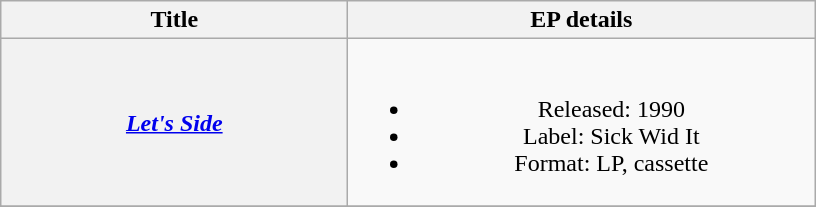<table class="wikitable plainrowheaders" style="text-align:center;">
<tr>
<th scope="col" style="width:14em;">Title</th>
<th scope="col" style="width:19em;">EP details</th>
</tr>
<tr>
<th scope="row"><em><a href='#'>Let's Side</a></em></th>
<td><br><ul><li>Released: 1990</li><li>Label: Sick Wid It</li><li>Format: LP, cassette</li></ul></td>
</tr>
<tr>
</tr>
</table>
